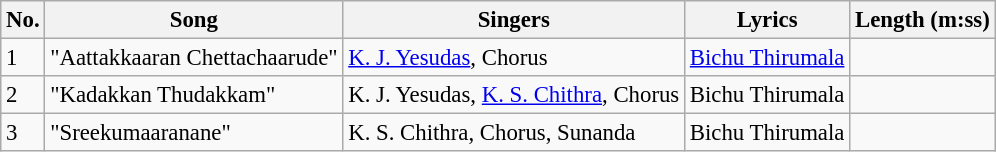<table class="wikitable" style="font-size:95%;">
<tr>
<th>No.</th>
<th>Song</th>
<th>Singers</th>
<th>Lyrics</th>
<th>Length (m:ss)</th>
</tr>
<tr>
<td>1</td>
<td>"Aattakkaaran Chettachaarude"</td>
<td><a href='#'>K. J. Yesudas</a>, Chorus</td>
<td><a href='#'>Bichu Thirumala</a></td>
<td></td>
</tr>
<tr>
<td>2</td>
<td>"Kadakkan Thudakkam"</td>
<td>K. J. Yesudas, <a href='#'>K. S. Chithra</a>, Chorus</td>
<td>Bichu Thirumala</td>
<td></td>
</tr>
<tr>
<td>3</td>
<td>"Sreekumaaranane"</td>
<td>K. S. Chithra, Chorus, Sunanda</td>
<td>Bichu Thirumala</td>
<td></td>
</tr>
</table>
